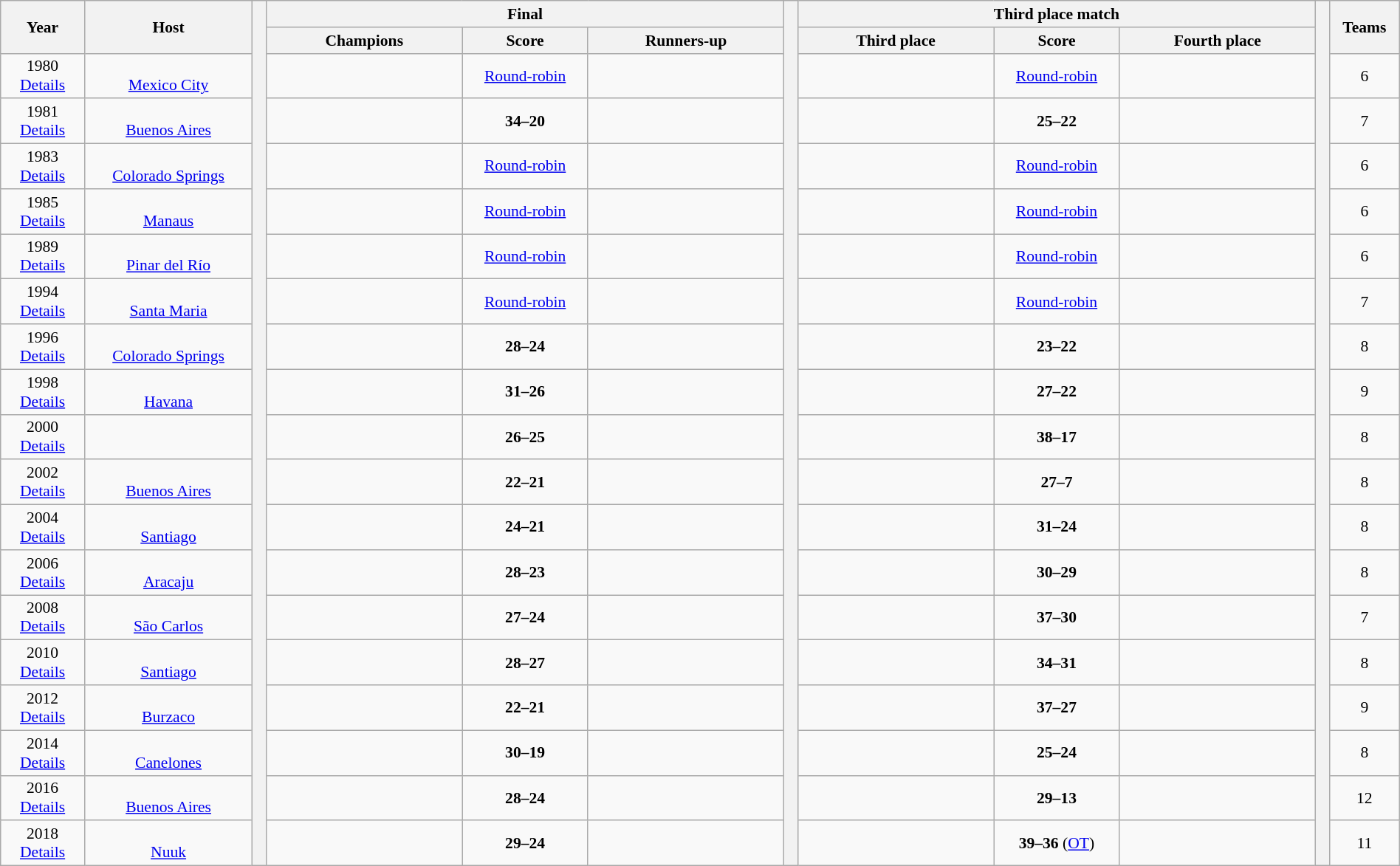<table class="wikitable" style="font-size:90%; width: 100%; text-align: center;">
<tr>
<th rowspan=2 width=6%>Year</th>
<th rowspan=2 width=12%>Host</th>
<th width=1% rowspan=20 bgcolor=ffffff></th>
<th colspan=3>Final</th>
<th width=1% rowspan=20 bgcolor=ffffff></th>
<th colspan=3>Third place match</th>
<th width=1% rowspan=20 bgcolor=#ffffff></th>
<th rowspan=2 width=5%>Teams</th>
</tr>
<tr>
<th width=14%>Champions</th>
<th width=9%>Score</th>
<th width=14%>Runners-up</th>
<th width=14%>Third place</th>
<th width=9%>Score</th>
<th width=14%>Fourth place</th>
</tr>
<tr>
<td>1980<br><a href='#'>Details</a></td>
<td><br><a href='#'>Mexico City</a></td>
<td><strong></strong></td>
<td><a href='#'>Round-robin</a></td>
<td></td>
<td></td>
<td><a href='#'>Round-robin</a></td>
<td></td>
<td>6</td>
</tr>
<tr>
<td>1981<br><a href='#'>Details</a></td>
<td><br><a href='#'>Buenos Aires</a></td>
<td><strong></strong></td>
<td><strong>34–20</strong></td>
<td></td>
<td></td>
<td><strong>25–22</strong></td>
<td></td>
<td>7</td>
</tr>
<tr>
<td>1983<br><a href='#'>Details</a></td>
<td><br><a href='#'>Colorado Springs</a></td>
<td><strong></strong></td>
<td><a href='#'>Round-robin</a></td>
<td></td>
<td></td>
<td><a href='#'>Round-robin</a></td>
<td></td>
<td>6</td>
</tr>
<tr>
<td>1985<br><a href='#'>Details</a></td>
<td><br><a href='#'>Manaus</a></td>
<td><strong></strong></td>
<td><a href='#'>Round-robin</a></td>
<td></td>
<td></td>
<td><a href='#'>Round-robin</a></td>
<td></td>
<td>6</td>
</tr>
<tr>
<td>1989<br><a href='#'>Details</a></td>
<td><br><a href='#'>Pinar del Río</a></td>
<td><strong></strong></td>
<td><a href='#'>Round-robin</a></td>
<td></td>
<td></td>
<td><a href='#'>Round-robin</a></td>
<td></td>
<td>6</td>
</tr>
<tr>
<td>1994<br><a href='#'>Details</a></td>
<td><br><a href='#'>Santa Maria</a></td>
<td><strong></strong></td>
<td><a href='#'>Round-robin</a></td>
<td></td>
<td></td>
<td><a href='#'>Round-robin</a></td>
<td></td>
<td>7</td>
</tr>
<tr>
<td>1996<br><a href='#'>Details</a></td>
<td><br><a href='#'>Colorado Springs</a></td>
<td><strong></strong></td>
<td><strong>28–24</strong></td>
<td></td>
<td></td>
<td><strong>23–22</strong></td>
<td></td>
<td>8</td>
</tr>
<tr>
<td>1998<br><a href='#'>Details</a></td>
<td><br><a href='#'>Havana</a></td>
<td><strong></strong></td>
<td><strong>31–26</strong></td>
<td></td>
<td></td>
<td><strong>27–22</strong></td>
<td></td>
<td>9</td>
</tr>
<tr>
<td>2000<br><a href='#'>Details</a></td>
<td><br></td>
<td><strong></strong></td>
<td><strong>26–25</strong></td>
<td></td>
<td></td>
<td><strong>38–17</strong></td>
<td></td>
<td>8</td>
</tr>
<tr>
<td>2002<br><a href='#'>Details</a></td>
<td><br><a href='#'>Buenos Aires</a></td>
<td><strong></strong></td>
<td><strong>22–21</strong></td>
<td></td>
<td></td>
<td><strong>27–7</strong></td>
<td></td>
<td>8</td>
</tr>
<tr>
<td>2004<br><a href='#'>Details</a></td>
<td><br><a href='#'>Santiago</a></td>
<td><strong></strong></td>
<td><strong>24–21</strong></td>
<td></td>
<td></td>
<td><strong>31–24</strong></td>
<td></td>
<td>8</td>
</tr>
<tr>
<td>2006<br><a href='#'>Details</a></td>
<td><br><a href='#'>Aracaju</a></td>
<td><strong></strong></td>
<td><strong>28–23</strong></td>
<td></td>
<td></td>
<td><strong>30–29</strong></td>
<td></td>
<td>8</td>
</tr>
<tr>
<td>2008<br><a href='#'>Details</a></td>
<td><br><a href='#'>São Carlos</a></td>
<td><strong></strong></td>
<td><strong>27–24</strong></td>
<td></td>
<td></td>
<td><strong>37–30</strong></td>
<td></td>
<td>7</td>
</tr>
<tr>
<td>2010<br><a href='#'>Details</a></td>
<td><br><a href='#'>Santiago</a></td>
<td><strong></strong></td>
<td><strong>28–27</strong></td>
<td></td>
<td></td>
<td><strong>34–31</strong></td>
<td></td>
<td>8</td>
</tr>
<tr>
<td>2012<br><a href='#'>Details</a></td>
<td><br><a href='#'>Burzaco</a></td>
<td><strong></strong></td>
<td><strong>22–21</strong></td>
<td></td>
<td></td>
<td><strong>37–27</strong></td>
<td></td>
<td>9</td>
</tr>
<tr>
<td>2014<br><a href='#'>Details</a></td>
<td><br><a href='#'>Canelones</a></td>
<td><strong></strong></td>
<td><strong>30–19</strong></td>
<td></td>
<td></td>
<td><strong>25–24</strong></td>
<td></td>
<td>8</td>
</tr>
<tr>
<td>2016<br><a href='#'>Details</a></td>
<td><br><a href='#'>Buenos Aires</a></td>
<td><strong></strong></td>
<td><strong>28–24</strong></td>
<td></td>
<td></td>
<td><strong>29–13</strong></td>
<td></td>
<td>12</td>
</tr>
<tr>
<td>2018<br><a href='#'>Details</a></td>
<td><br><a href='#'>Nuuk</a></td>
<td><strong></strong></td>
<td><strong>29–24</strong></td>
<td></td>
<td></td>
<td><strong>39–36</strong> (<a href='#'>OT</a>)</td>
<td></td>
<td>11</td>
</tr>
</table>
